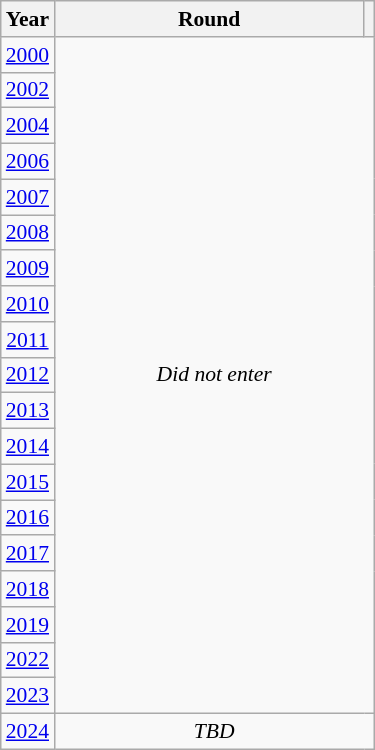<table class="wikitable" style="text-align: center; font-size:90%">
<tr>
<th>Year</th>
<th style="width:200px">Round</th>
<th></th>
</tr>
<tr>
<td><a href='#'>2000</a></td>
<td colspan="2" rowspan="19"><em>Did not enter</em></td>
</tr>
<tr>
<td><a href='#'>2002</a></td>
</tr>
<tr>
<td><a href='#'>2004</a></td>
</tr>
<tr>
<td><a href='#'>2006</a></td>
</tr>
<tr>
<td><a href='#'>2007</a></td>
</tr>
<tr>
<td><a href='#'>2008</a></td>
</tr>
<tr>
<td><a href='#'>2009</a></td>
</tr>
<tr>
<td><a href='#'>2010</a></td>
</tr>
<tr>
<td><a href='#'>2011</a></td>
</tr>
<tr>
<td><a href='#'>2012</a></td>
</tr>
<tr>
<td><a href='#'>2013</a></td>
</tr>
<tr>
<td><a href='#'>2014</a></td>
</tr>
<tr>
<td><a href='#'>2015</a></td>
</tr>
<tr>
<td><a href='#'>2016</a></td>
</tr>
<tr>
<td><a href='#'>2017</a></td>
</tr>
<tr>
<td><a href='#'>2018</a></td>
</tr>
<tr>
<td><a href='#'>2019</a></td>
</tr>
<tr>
<td><a href='#'>2022</a></td>
</tr>
<tr>
<td><a href='#'>2023</a></td>
</tr>
<tr>
<td><a href='#'>2024</a></td>
<td colspan="2"><em>TBD</em></td>
</tr>
</table>
